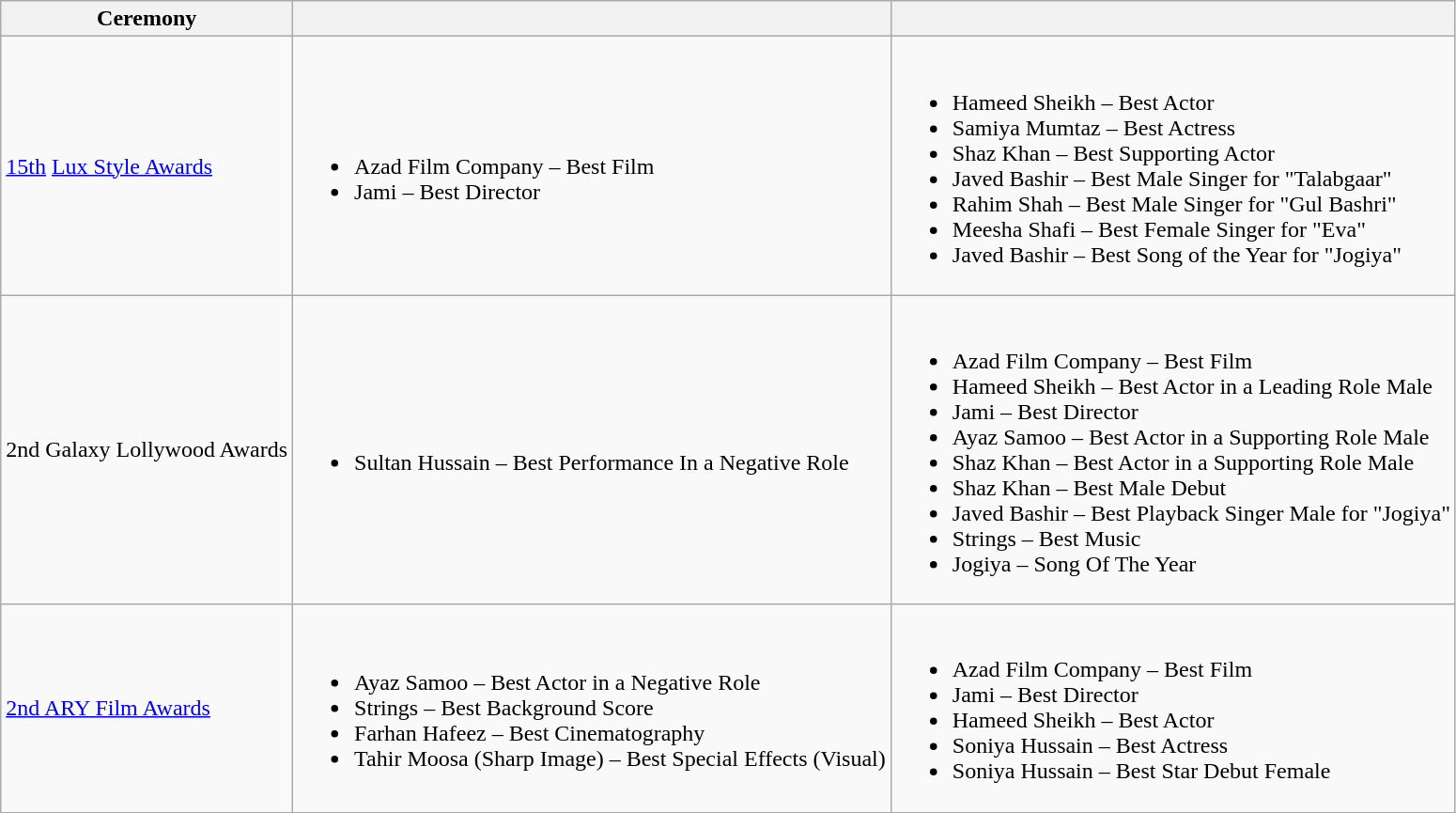<table class="wikitable">
<tr>
<th>Ceremony</th>
<th></th>
<th></th>
</tr>
<tr>
<td><a href='#'>15th</a> <a href='#'>Lux Style Awards</a><br></td>
<td><br><ul><li>Azad Film Company – Best Film</li><li>Jami – Best Director</li></ul></td>
<td><br><ul><li>Hameed Sheikh – Best Actor</li><li>Samiya Mumtaz – Best Actress</li><li>Shaz Khan – Best Supporting Actor</li><li>Javed Bashir – Best Male Singer for "Talabgaar"</li><li>Rahim Shah – Best Male Singer for "Gul Bashri"</li><li>Meesha Shafi – Best Female Singer for "Eva"</li><li>Javed Bashir – Best Song of the Year for "Jogiya"</li></ul></td>
</tr>
<tr>
<td>2nd Galaxy Lollywood Awards</td>
<td><br><ul><li>Sultan Hussain – Best Performance In a Negative Role</li></ul></td>
<td><br><ul><li>Azad Film Company – Best Film</li><li>Hameed Sheikh – Best Actor in a Leading Role Male</li><li>Jami – Best Director</li><li>Ayaz Samoo – Best Actor in a Supporting Role Male</li><li>Shaz Khan – Best Actor in a Supporting Role Male</li><li>Shaz Khan – Best Male Debut</li><li>Javed Bashir – Best Playback Singer Male for "Jogiya"</li><li>Strings – Best Music</li><li>Jogiya – Song Of The Year</li></ul></td>
</tr>
<tr>
<td><a href='#'>2nd ARY Film Awards</a></td>
<td><br><ul><li>Ayaz Samoo – Best Actor in a Negative Role</li><li>Strings – Best Background Score</li><li>Farhan Hafeez – Best Cinematography</li><li>Tahir Moosa (Sharp Image) – Best Special Effects (Visual)</li></ul></td>
<td><br><ul><li>Azad Film Company – Best Film</li><li>Jami – Best Director</li><li>Hameed Sheikh – Best Actor</li><li>Soniya Hussain – Best Actress</li><li>Soniya Hussain – Best Star Debut Female</li></ul></td>
</tr>
<tr>
</tr>
</table>
